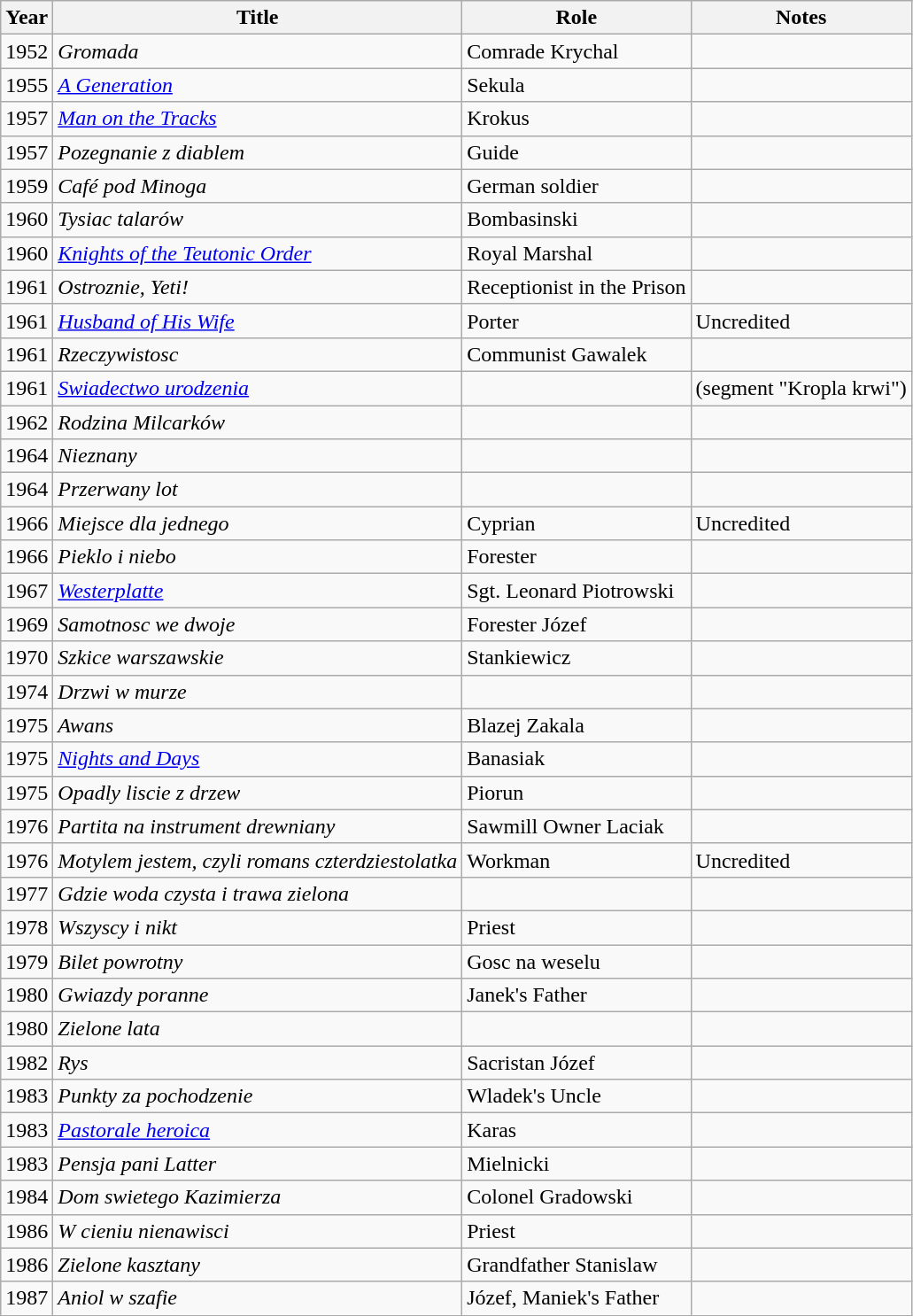<table class="wikitable">
<tr>
<th>Year</th>
<th>Title</th>
<th>Role</th>
<th>Notes</th>
</tr>
<tr>
<td>1952</td>
<td><em>Gromada</em></td>
<td>Comrade Krychal</td>
<td></td>
</tr>
<tr>
<td>1955</td>
<td><em><a href='#'>A Generation</a></em></td>
<td>Sekula</td>
<td></td>
</tr>
<tr>
<td>1957</td>
<td><em><a href='#'>Man on the Tracks</a></em></td>
<td>Krokus</td>
<td></td>
</tr>
<tr>
<td>1957</td>
<td><em>Pozegnanie z diablem</em></td>
<td>Guide</td>
<td></td>
</tr>
<tr>
<td>1959</td>
<td><em>Café pod Minoga</em></td>
<td>German soldier</td>
<td></td>
</tr>
<tr>
<td>1960</td>
<td><em>Tysiac talarów</em></td>
<td>Bombasinski</td>
<td></td>
</tr>
<tr>
<td>1960</td>
<td><em><a href='#'>Knights of the Teutonic Order</a></em></td>
<td>Royal Marshal</td>
<td></td>
</tr>
<tr>
<td>1961</td>
<td><em>Ostroznie, Yeti!</em></td>
<td>Receptionist in the Prison</td>
<td></td>
</tr>
<tr>
<td>1961</td>
<td><em><a href='#'>Husband of His Wife</a></em></td>
<td>Porter</td>
<td>Uncredited</td>
</tr>
<tr>
<td>1961</td>
<td><em>Rzeczywistosc</em></td>
<td>Communist Gawalek</td>
<td></td>
</tr>
<tr>
<td>1961</td>
<td><em><a href='#'>Swiadectwo urodzenia</a></em></td>
<td></td>
<td>(segment "Kropla krwi")</td>
</tr>
<tr>
<td>1962</td>
<td><em>Rodzina Milcarków</em></td>
<td></td>
<td></td>
</tr>
<tr>
<td>1964</td>
<td><em>Nieznany</em></td>
<td></td>
<td></td>
</tr>
<tr>
<td>1964</td>
<td><em>Przerwany lot</em></td>
<td></td>
<td></td>
</tr>
<tr>
<td>1966</td>
<td><em>Miejsce dla jednego</em></td>
<td>Cyprian</td>
<td>Uncredited</td>
</tr>
<tr>
<td>1966</td>
<td><em>Pieklo i niebo</em></td>
<td>Forester</td>
<td></td>
</tr>
<tr>
<td>1967</td>
<td><em><a href='#'>Westerplatte</a></em></td>
<td>Sgt. Leonard Piotrowski</td>
<td></td>
</tr>
<tr>
<td>1969</td>
<td><em>Samotnosc we dwoje</em></td>
<td>Forester Józef</td>
<td></td>
</tr>
<tr>
<td>1970</td>
<td><em>Szkice warszawskie</em></td>
<td>Stankiewicz</td>
<td></td>
</tr>
<tr>
<td>1974</td>
<td><em>Drzwi w murze</em></td>
<td></td>
<td></td>
</tr>
<tr>
<td>1975</td>
<td><em>Awans</em></td>
<td>Blazej Zakala</td>
<td></td>
</tr>
<tr>
<td>1975</td>
<td><em><a href='#'>Nights and Days</a></em></td>
<td>Banasiak</td>
<td></td>
</tr>
<tr>
<td>1975</td>
<td><em>Opadly liscie z drzew</em></td>
<td>Piorun</td>
<td></td>
</tr>
<tr>
<td>1976</td>
<td><em>Partita na instrument drewniany</em></td>
<td>Sawmill Owner Laciak</td>
<td></td>
</tr>
<tr>
<td>1976</td>
<td><em>Motylem jestem, czyli romans czterdziestolatka</em></td>
<td>Workman</td>
<td>Uncredited</td>
</tr>
<tr>
<td>1977</td>
<td><em>Gdzie woda czysta i trawa zielona</em></td>
<td></td>
<td></td>
</tr>
<tr>
<td>1978</td>
<td><em>Wszyscy i nikt</em></td>
<td>Priest</td>
<td></td>
</tr>
<tr>
<td>1979</td>
<td><em>Bilet powrotny</em></td>
<td>Gosc na weselu</td>
<td></td>
</tr>
<tr>
<td>1980</td>
<td><em>Gwiazdy poranne</em></td>
<td>Janek's Father</td>
<td></td>
</tr>
<tr>
<td>1980</td>
<td><em>Zielone lata</em></td>
<td></td>
<td></td>
</tr>
<tr>
<td>1982</td>
<td><em>Rys</em></td>
<td>Sacristan Józef</td>
<td></td>
</tr>
<tr>
<td>1983</td>
<td><em>Punkty za pochodzenie</em></td>
<td>Wladek's Uncle</td>
<td></td>
</tr>
<tr>
<td>1983</td>
<td><em><a href='#'>Pastorale heroica</a></em></td>
<td>Karas</td>
<td></td>
</tr>
<tr>
<td>1983</td>
<td><em>Pensja pani Latter</em></td>
<td>Mielnicki</td>
<td></td>
</tr>
<tr>
<td>1984</td>
<td><em>Dom swietego Kazimierza</em></td>
<td>Colonel Gradowski</td>
<td></td>
</tr>
<tr>
<td>1986</td>
<td><em>W cieniu nienawisci</em></td>
<td>Priest</td>
<td></td>
</tr>
<tr>
<td>1986</td>
<td><em>Zielone kasztany</em></td>
<td>Grandfather Stanislaw</td>
<td></td>
</tr>
<tr>
<td>1987</td>
<td><em>Aniol w szafie</em></td>
<td>Józef, Maniek's Father</td>
<td></td>
</tr>
</table>
